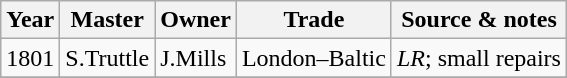<table class=" wikitable">
<tr>
<th>Year</th>
<th>Master</th>
<th>Owner</th>
<th>Trade</th>
<th>Source & notes</th>
</tr>
<tr>
<td>1801</td>
<td>S.Truttle</td>
<td>J.Mills</td>
<td>London–Baltic</td>
<td><em>LR</em>; small repairs</td>
</tr>
<tr>
</tr>
</table>
